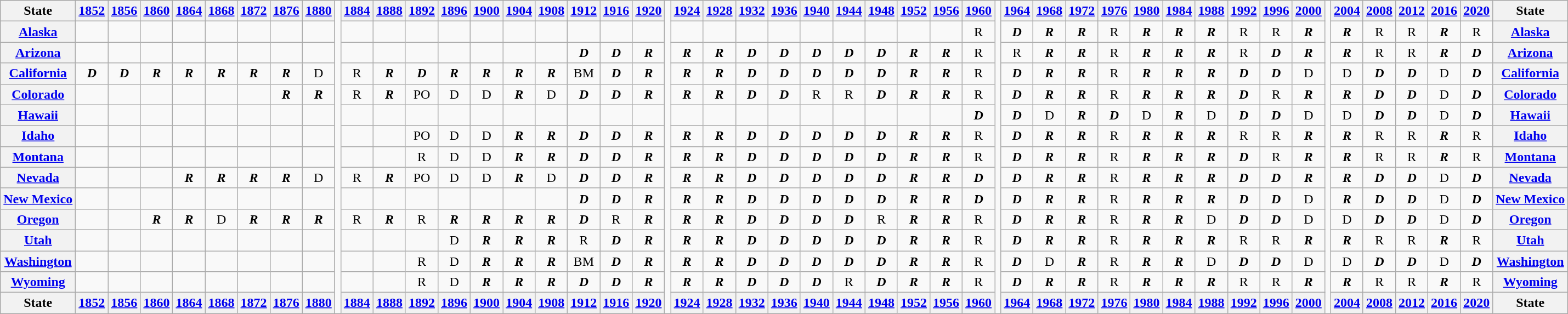<table class=wikitable style="text-align:center">
<tr>
<th>State</th>
<th><a href='#'>1852</a></th>
<th><a href='#'>1856</a></th>
<th><a href='#'>1860</a></th>
<th><a href='#'>1864</a></th>
<th><a href='#'>1868</a></th>
<th><a href='#'>1872</a></th>
<th><a href='#'>1876</a></th>
<th><a href='#'>1880</a></th>
<td rowspan=99></td>
<th><a href='#'>1884</a></th>
<th><a href='#'>1888</a></th>
<th><a href='#'>1892</a></th>
<th><a href='#'>1896</a></th>
<th><a href='#'>1900</a></th>
<th><a href='#'>1904</a></th>
<th><a href='#'>1908</a></th>
<th><a href='#'>1912</a></th>
<th><a href='#'>1916</a></th>
<th><a href='#'>1920</a></th>
<td rowspan=99></td>
<th><a href='#'>1924</a></th>
<th><a href='#'>1928</a></th>
<th><a href='#'>1932</a></th>
<th><a href='#'>1936</a></th>
<th><a href='#'>1940</a></th>
<th><a href='#'>1944</a></th>
<th><a href='#'>1948</a></th>
<th><a href='#'>1952</a></th>
<th><a href='#'>1956</a></th>
<th><a href='#'>1960</a></th>
<td rowspan=99></td>
<th><a href='#'>1964</a></th>
<th><a href='#'>1968</a></th>
<th><a href='#'>1972</a></th>
<th><a href='#'>1976</a></th>
<th><a href='#'>1980</a></th>
<th><a href='#'>1984</a></th>
<th><a href='#'>1988</a></th>
<th><a href='#'>1992</a></th>
<th><a href='#'>1996</a></th>
<th><a href='#'>2000</a></th>
<td rowspan=99></td>
<th><a href='#'>2004</a></th>
<th><a href='#'>2008</a></th>
<th><a href='#'>2012</a></th>
<th><a href='#'>2016</a></th>
<th><a href='#'>2020</a></th>
<th>State</th>
</tr>
<tr>
<th nowrap><a href='#'>Alaska</a></th>
<td> </td>
<td> </td>
<td> </td>
<td> </td>
<td> </td>
<td> </td>
<td> </td>
<td> </td>
<td> </td>
<td> </td>
<td> </td>
<td> </td>
<td> </td>
<td> </td>
<td> </td>
<td> </td>
<td> </td>
<td> </td>
<td> </td>
<td> </td>
<td> </td>
<td> </td>
<td> </td>
<td> </td>
<td> </td>
<td> </td>
<td> </td>
<td>R</td>
<td><strong><em>D</em></strong></td>
<td><strong><em>R</em></strong></td>
<td><strong><em>R</em></strong></td>
<td>R</td>
<td><strong><em>R</em></strong></td>
<td><strong><em>R</em></strong></td>
<td><strong><em>R</em></strong></td>
<td>R</td>
<td>R</td>
<td><strong><em>R</em></strong></td>
<td><strong><em>R</em></strong></td>
<td>R</td>
<td>R</td>
<td><strong><em>R</em></strong></td>
<td>R</td>
<th nowrap><a href='#'>Alaska</a></th>
</tr>
<tr>
<th nowrap><a href='#'>Arizona</a></th>
<td> </td>
<td> </td>
<td> </td>
<td> </td>
<td> </td>
<td> </td>
<td> </td>
<td> </td>
<td> </td>
<td> </td>
<td> </td>
<td> </td>
<td> </td>
<td> </td>
<td> </td>
<td><strong><em>D</em></strong></td>
<td><strong><em>D</em></strong></td>
<td><strong><em>R</em></strong></td>
<td><strong><em>R</em></strong></td>
<td><strong><em>R</em></strong></td>
<td><strong><em>D</em></strong></td>
<td><strong><em>D</em></strong></td>
<td><strong><em>D</em></strong></td>
<td><strong><em>D</em></strong></td>
<td><strong><em>D</em></strong></td>
<td><strong><em>R</em></strong></td>
<td><strong><em>R</em></strong></td>
<td>R</td>
<td>R</td>
<td><strong><em>R</em></strong></td>
<td><strong><em>R</em></strong></td>
<td>R</td>
<td><strong><em>R</em></strong></td>
<td><strong><em>R</em></strong></td>
<td><strong><em>R</em></strong></td>
<td>R</td>
<td><strong><em>D</em></strong></td>
<td><strong><em>R</em></strong></td>
<td><strong><em>R</em></strong></td>
<td>R</td>
<td>R</td>
<td><strong><em>R</em></strong></td>
<td><strong><em>D</em></strong></td>
<th nowrap><a href='#'>Arizona</a></th>
</tr>
<tr>
<th nowrap><a href='#'>California</a></th>
<td><strong><em>D</em></strong></td>
<td><strong><em>D</em></strong></td>
<td><strong><em>R</em></strong></td>
<td><strong><em>R</em></strong></td>
<td><strong><em>R</em></strong></td>
<td><strong><em>R</em></strong></td>
<td><strong><em>R</em></strong></td>
<td>D</td>
<td>R</td>
<td><strong><em>R</em></strong></td>
<td><strong><em>D</em></strong></td>
<td><strong><em>R</em></strong></td>
<td><strong><em>R</em></strong></td>
<td><strong><em>R</em></strong></td>
<td><strong><em>R</em></strong></td>
<td>BM</td>
<td><strong><em>D</em></strong></td>
<td><strong><em>R</em></strong></td>
<td><strong><em>R</em></strong></td>
<td><strong><em>R</em></strong></td>
<td><strong><em>D</em></strong></td>
<td><strong><em>D</em></strong></td>
<td><strong><em>D</em></strong></td>
<td><strong><em>D</em></strong></td>
<td><strong><em>D</em></strong></td>
<td><strong><em>R</em></strong></td>
<td><strong><em>R</em></strong></td>
<td>R</td>
<td><strong><em>D</em></strong></td>
<td><strong><em>R</em></strong></td>
<td><strong><em>R</em></strong></td>
<td>R</td>
<td><strong><em>R</em></strong></td>
<td><strong><em>R</em></strong></td>
<td><strong><em>R</em></strong></td>
<td><strong><em>D</em></strong></td>
<td><strong><em>D</em></strong></td>
<td>D</td>
<td>D</td>
<td><strong><em>D</em></strong></td>
<td><strong><em>D</em></strong></td>
<td>D</td>
<td><strong><em>D</em></strong></td>
<th nowrap><a href='#'>California</a></th>
</tr>
<tr>
<th nowrap><a href='#'>Colorado</a></th>
<td> </td>
<td> </td>
<td> </td>
<td> </td>
<td> </td>
<td> </td>
<td><strong><em>R</em></strong></td>
<td><strong><em>R</em></strong></td>
<td>R</td>
<td><strong><em>R</em></strong></td>
<td>PO</td>
<td>D</td>
<td>D</td>
<td><strong><em>R</em></strong></td>
<td>D</td>
<td><strong><em>D</em></strong></td>
<td><strong><em>D</em></strong></td>
<td><strong><em>R</em></strong></td>
<td><strong><em>R</em></strong></td>
<td><strong><em>R</em></strong></td>
<td><strong><em>D</em></strong></td>
<td><strong><em>D</em></strong></td>
<td>R</td>
<td>R</td>
<td><strong><em>D</em></strong></td>
<td><strong><em>R</em></strong></td>
<td><strong><em>R</em></strong></td>
<td>R</td>
<td><strong><em>D</em></strong></td>
<td><strong><em>R</em></strong></td>
<td><strong><em>R</em></strong></td>
<td>R</td>
<td><strong><em>R</em></strong></td>
<td><strong><em>R</em></strong></td>
<td><strong><em>R</em></strong></td>
<td><strong><em>D</em></strong></td>
<td>R</td>
<td><strong><em>R</em></strong></td>
<td><strong><em>R</em></strong></td>
<td><strong><em>D</em></strong></td>
<td><strong><em>D</em></strong></td>
<td>D</td>
<td><strong><em>D</em></strong></td>
<th nowrap><a href='#'>Colorado</a></th>
</tr>
<tr>
<th nowrap><a href='#'>Hawaii</a></th>
<td> </td>
<td> </td>
<td> </td>
<td> </td>
<td> </td>
<td> </td>
<td> </td>
<td> </td>
<td> </td>
<td> </td>
<td> </td>
<td> </td>
<td> </td>
<td> </td>
<td> </td>
<td> </td>
<td> </td>
<td> </td>
<td> </td>
<td> </td>
<td> </td>
<td> </td>
<td> </td>
<td> </td>
<td> </td>
<td> </td>
<td> </td>
<td><strong><em>D</em></strong></td>
<td><strong><em>D</em></strong></td>
<td>D</td>
<td><strong><em>R</em></strong></td>
<td><strong><em>D</em></strong></td>
<td>D</td>
<td><strong><em>R</em></strong></td>
<td>D</td>
<td><strong><em>D</em></strong></td>
<td><strong><em>D</em></strong></td>
<td>D</td>
<td>D</td>
<td><strong><em>D</em></strong></td>
<td><strong><em>D</em></strong></td>
<td>D</td>
<td><strong><em>D</em></strong></td>
<th nowrap><a href='#'>Hawaii</a></th>
</tr>
<tr>
<th nowrap><a href='#'>Idaho</a></th>
<td> </td>
<td> </td>
<td> </td>
<td> </td>
<td> </td>
<td> </td>
<td> </td>
<td> </td>
<td> </td>
<td> </td>
<td>PO</td>
<td>D</td>
<td>D</td>
<td><strong><em>R</em></strong></td>
<td><strong><em>R</em></strong></td>
<td><strong><em>D</em></strong></td>
<td><strong><em>D</em></strong></td>
<td><strong><em>R</em></strong></td>
<td><strong><em>R</em></strong></td>
<td><strong><em>R</em></strong></td>
<td><strong><em>D</em></strong></td>
<td><strong><em>D</em></strong></td>
<td><strong><em>D</em></strong></td>
<td><strong><em>D</em></strong></td>
<td><strong><em>D</em></strong></td>
<td><strong><em>R</em></strong></td>
<td><strong><em>R</em></strong></td>
<td>R</td>
<td><strong><em>D</em></strong></td>
<td><strong><em>R</em></strong></td>
<td><strong><em>R</em></strong></td>
<td>R</td>
<td><strong><em>R</em></strong></td>
<td><strong><em>R</em></strong></td>
<td><strong><em>R</em></strong></td>
<td>R</td>
<td>R</td>
<td><strong><em>R</em></strong></td>
<td><strong><em>R</em></strong></td>
<td>R</td>
<td>R</td>
<td><strong><em>R</em></strong></td>
<td>R</td>
<th nowrap><a href='#'>Idaho</a></th>
</tr>
<tr>
<th nowrap><a href='#'>Montana</a></th>
<td> </td>
<td> </td>
<td> </td>
<td> </td>
<td> </td>
<td> </td>
<td> </td>
<td> </td>
<td> </td>
<td> </td>
<td>R</td>
<td>D</td>
<td>D</td>
<td><strong><em>R</em></strong></td>
<td><strong><em>R</em></strong></td>
<td><strong><em>D</em></strong></td>
<td><strong><em>D</em></strong></td>
<td><strong><em>R</em></strong></td>
<td><strong><em>R</em></strong></td>
<td><strong><em>R</em></strong></td>
<td><strong><em>D</em></strong></td>
<td><strong><em>D</em></strong></td>
<td><strong><em>D</em></strong></td>
<td><strong><em>D</em></strong></td>
<td><strong><em>D</em></strong></td>
<td><strong><em>R</em></strong></td>
<td><strong><em>R</em></strong></td>
<td>R</td>
<td><strong><em>D</em></strong></td>
<td><strong><em>R</em></strong></td>
<td><strong><em>R</em></strong></td>
<td>R</td>
<td><strong><em>R</em></strong></td>
<td><strong><em>R</em></strong></td>
<td><strong><em>R</em></strong></td>
<td><strong><em>D</em></strong></td>
<td>R</td>
<td><strong><em>R</em></strong></td>
<td><strong><em>R</em></strong></td>
<td>R</td>
<td>R</td>
<td><strong><em>R</em></strong></td>
<td>R</td>
<th nowrap><a href='#'>Montana</a></th>
</tr>
<tr>
<th nowrap><a href='#'>Nevada</a></th>
<td> </td>
<td> </td>
<td> </td>
<td><strong><em>R</em></strong></td>
<td><strong><em>R</em></strong></td>
<td><strong><em>R</em></strong></td>
<td><strong><em>R</em></strong></td>
<td>D</td>
<td>R</td>
<td><strong><em>R</em></strong></td>
<td>PO</td>
<td>D</td>
<td>D</td>
<td><strong><em>R</em></strong></td>
<td>D</td>
<td><strong><em>D</em></strong></td>
<td><strong><em>D</em></strong></td>
<td><strong><em>R</em></strong></td>
<td><strong><em>R</em></strong></td>
<td><strong><em>R</em></strong></td>
<td><strong><em>D</em></strong></td>
<td><strong><em>D</em></strong></td>
<td><strong><em>D</em></strong></td>
<td><strong><em>D</em></strong></td>
<td><strong><em>D</em></strong></td>
<td><strong><em>R</em></strong></td>
<td><strong><em>R</em></strong></td>
<td><strong><em>D</em></strong></td>
<td><strong><em>D</em></strong></td>
<td><strong><em>R</em></strong></td>
<td><strong><em>R</em></strong></td>
<td>R</td>
<td><strong><em>R</em></strong></td>
<td><strong><em>R</em></strong></td>
<td><strong><em>R</em></strong></td>
<td><strong><em>D</em></strong></td>
<td><strong><em>D</em></strong></td>
<td><strong><em>R</em></strong></td>
<td><strong><em>R</em></strong></td>
<td><strong><em>D</em></strong></td>
<td><strong><em>D</em></strong></td>
<td>D</td>
<td><strong><em>D</em></strong></td>
<th nowrap><a href='#'>Nevada</a></th>
</tr>
<tr>
<th nowrap><a href='#'>New Mexico</a></th>
<td> </td>
<td> </td>
<td> </td>
<td> </td>
<td> </td>
<td> </td>
<td> </td>
<td> </td>
<td> </td>
<td> </td>
<td> </td>
<td> </td>
<td> </td>
<td> </td>
<td> </td>
<td><strong><em>D</em></strong></td>
<td><strong><em>D</em></strong></td>
<td><strong><em>R</em></strong></td>
<td><strong><em>R</em></strong></td>
<td><strong><em>R</em></strong></td>
<td><strong><em>D</em></strong></td>
<td><strong><em>D</em></strong></td>
<td><strong><em>D</em></strong></td>
<td><strong><em>D</em></strong></td>
<td><strong><em>D</em></strong></td>
<td><strong><em>R</em></strong></td>
<td><strong><em>R</em></strong></td>
<td><strong><em>D</em></strong></td>
<td><strong><em>D</em></strong></td>
<td><strong><em>R</em></strong></td>
<td><strong><em>R</em></strong></td>
<td>R</td>
<td><strong><em>R</em></strong></td>
<td><strong><em>R</em></strong></td>
<td><strong><em>R</em></strong></td>
<td><strong><em>D</em></strong></td>
<td><strong><em>D</em></strong></td>
<td>D</td>
<td><strong><em>R</em></strong></td>
<td><strong><em>D</em></strong></td>
<td><strong><em>D</em></strong></td>
<td>D</td>
<td><strong><em>D</em></strong></td>
<th nowrap><a href='#'>New Mexico</a></th>
</tr>
<tr>
<th nowrap><a href='#'>Oregon</a></th>
<td> </td>
<td> </td>
<td><strong><em>R</em></strong></td>
<td><strong><em>R</em></strong></td>
<td>D</td>
<td><strong><em>R</em></strong></td>
<td><strong><em>R</em></strong></td>
<td><strong><em>R</em></strong></td>
<td>R</td>
<td><strong><em>R</em></strong></td>
<td>R</td>
<td><strong><em>R</em></strong></td>
<td><strong><em>R</em></strong></td>
<td><strong><em>R</em></strong></td>
<td><strong><em>R</em></strong></td>
<td><strong><em>D</em></strong></td>
<td>R</td>
<td><strong><em>R</em></strong></td>
<td><strong><em>R</em></strong></td>
<td><strong><em>R</em></strong></td>
<td><strong><em>D</em></strong></td>
<td><strong><em>D</em></strong></td>
<td><strong><em>D</em></strong></td>
<td><strong><em>D</em></strong></td>
<td>R</td>
<td><strong><em>R</em></strong></td>
<td><strong><em>R</em></strong></td>
<td>R</td>
<td><strong><em>D</em></strong></td>
<td><strong><em>R</em></strong></td>
<td><strong><em>R</em></strong></td>
<td>R</td>
<td><strong><em>R</em></strong></td>
<td><strong><em>R</em></strong></td>
<td>D</td>
<td><strong><em>D</em></strong></td>
<td><strong><em>D</em></strong></td>
<td>D</td>
<td>D</td>
<td><strong><em>D</em></strong></td>
<td><strong><em>D</em></strong></td>
<td>D</td>
<td><strong><em>D</em></strong></td>
<th nowrap><a href='#'>Oregon</a></th>
</tr>
<tr>
<th nowrap><a href='#'>Utah</a></th>
<td> </td>
<td> </td>
<td> </td>
<td> </td>
<td> </td>
<td> </td>
<td> </td>
<td> </td>
<td> </td>
<td> </td>
<td> </td>
<td>D</td>
<td><strong><em>R</em></strong></td>
<td><strong><em>R</em></strong></td>
<td><strong><em>R</em></strong></td>
<td>R</td>
<td><strong><em>D</em></strong></td>
<td><strong><em>R</em></strong></td>
<td><strong><em>R</em></strong></td>
<td><strong><em>R</em></strong></td>
<td><strong><em>D</em></strong></td>
<td><strong><em>D</em></strong></td>
<td><strong><em>D</em></strong></td>
<td><strong><em>D</em></strong></td>
<td><strong><em>D</em></strong></td>
<td><strong><em>R</em></strong></td>
<td><strong><em>R</em></strong></td>
<td>R</td>
<td><strong><em>D</em></strong></td>
<td><strong><em>R</em></strong></td>
<td><strong><em>R</em></strong></td>
<td>R</td>
<td><strong><em>R</em></strong></td>
<td><strong><em>R</em></strong></td>
<td><strong><em>R</em></strong></td>
<td>R</td>
<td>R</td>
<td><strong><em>R</em></strong></td>
<td><strong><em>R</em></strong></td>
<td>R</td>
<td>R</td>
<td><strong><em>R</em></strong></td>
<td>R</td>
<th nowrap><a href='#'>Utah</a></th>
</tr>
<tr>
<th nowrap><a href='#'>Washington</a></th>
<td> </td>
<td> </td>
<td> </td>
<td> </td>
<td> </td>
<td> </td>
<td> </td>
<td> </td>
<td> </td>
<td> </td>
<td>R</td>
<td>D</td>
<td><strong><em>R</em></strong></td>
<td><strong><em>R</em></strong></td>
<td><strong><em>R</em></strong></td>
<td>BM</td>
<td><strong><em>D</em></strong></td>
<td><strong><em>R</em></strong></td>
<td><strong><em>R</em></strong></td>
<td><strong><em>R</em></strong></td>
<td><strong><em>D</em></strong></td>
<td><strong><em>D</em></strong></td>
<td><strong><em>D</em></strong></td>
<td><strong><em>D</em></strong></td>
<td><strong><em>D</em></strong></td>
<td><strong><em>R</em></strong></td>
<td><strong><em>R</em></strong></td>
<td>R</td>
<td><strong><em>D</em></strong></td>
<td>D</td>
<td><strong><em>R</em></strong></td>
<td>R</td>
<td><strong><em>R</em></strong></td>
<td><strong><em>R</em></strong></td>
<td>D</td>
<td><strong><em>D</em></strong></td>
<td><strong><em>D</em></strong></td>
<td>D</td>
<td>D</td>
<td><strong><em>D</em></strong></td>
<td><strong><em>D</em></strong></td>
<td>D</td>
<td><strong><em>D</em></strong></td>
<th nowrap><a href='#'>Washington</a></th>
</tr>
<tr>
<th nowrap><a href='#'>Wyoming</a></th>
<td> </td>
<td> </td>
<td> </td>
<td> </td>
<td> </td>
<td> </td>
<td> </td>
<td> </td>
<td> </td>
<td> </td>
<td>R</td>
<td>D</td>
<td><strong><em>R</em></strong></td>
<td><strong><em>R</em></strong></td>
<td><strong><em>R</em></strong></td>
<td><strong><em>D</em></strong></td>
<td><strong><em>D</em></strong></td>
<td><strong><em>R</em></strong></td>
<td><strong><em>R</em></strong></td>
<td><strong><em>R</em></strong></td>
<td><strong><em>D</em></strong></td>
<td><strong><em>D</em></strong></td>
<td><strong><em>D</em></strong></td>
<td>R</td>
<td><strong><em>D</em></strong></td>
<td><strong><em>R</em></strong></td>
<td><strong><em>R</em></strong></td>
<td>R</td>
<td><strong><em>D</em></strong></td>
<td><strong><em>R</em></strong></td>
<td><strong><em>R</em></strong></td>
<td>R</td>
<td><strong><em>R</em></strong></td>
<td><strong><em>R</em></strong></td>
<td><strong><em>R</em></strong></td>
<td>R</td>
<td>R</td>
<td><strong><em>R</em></strong></td>
<td><strong><em>R</em></strong></td>
<td>R</td>
<td>R</td>
<td><strong><em>R</em></strong></td>
<td>R</td>
<th nowrap><a href='#'>Wyoming</a></th>
</tr>
<tr>
<th>State</th>
<th><a href='#'>1852</a></th>
<th><a href='#'>1856</a></th>
<th><a href='#'>1860</a></th>
<th><a href='#'>1864</a></th>
<th><a href='#'>1868</a></th>
<th><a href='#'>1872</a></th>
<th><a href='#'>1876</a></th>
<th><a href='#'>1880</a></th>
<th><a href='#'>1884</a></th>
<th><a href='#'>1888</a></th>
<th><a href='#'>1892</a></th>
<th><a href='#'>1896</a></th>
<th><a href='#'>1900</a></th>
<th><a href='#'>1904</a></th>
<th><a href='#'>1908</a></th>
<th><a href='#'>1912</a></th>
<th><a href='#'>1916</a></th>
<th><a href='#'>1920</a></th>
<th><a href='#'>1924</a></th>
<th><a href='#'>1928</a></th>
<th><a href='#'>1932</a></th>
<th><a href='#'>1936</a></th>
<th><a href='#'>1940</a></th>
<th><a href='#'>1944</a></th>
<th><a href='#'>1948</a></th>
<th><a href='#'>1952</a></th>
<th><a href='#'>1956</a></th>
<th><a href='#'>1960</a></th>
<th><a href='#'>1964</a></th>
<th><a href='#'>1968</a></th>
<th><a href='#'>1972</a></th>
<th><a href='#'>1976</a></th>
<th><a href='#'>1980</a></th>
<th><a href='#'>1984</a></th>
<th><a href='#'>1988</a></th>
<th><a href='#'>1992</a></th>
<th><a href='#'>1996</a></th>
<th><a href='#'>2000</a></th>
<th><a href='#'>2004</a></th>
<th><a href='#'>2008</a></th>
<th><a href='#'>2012</a></th>
<th><a href='#'>2016</a></th>
<th><a href='#'>2020</a></th>
<th>State</th>
</tr>
</table>
